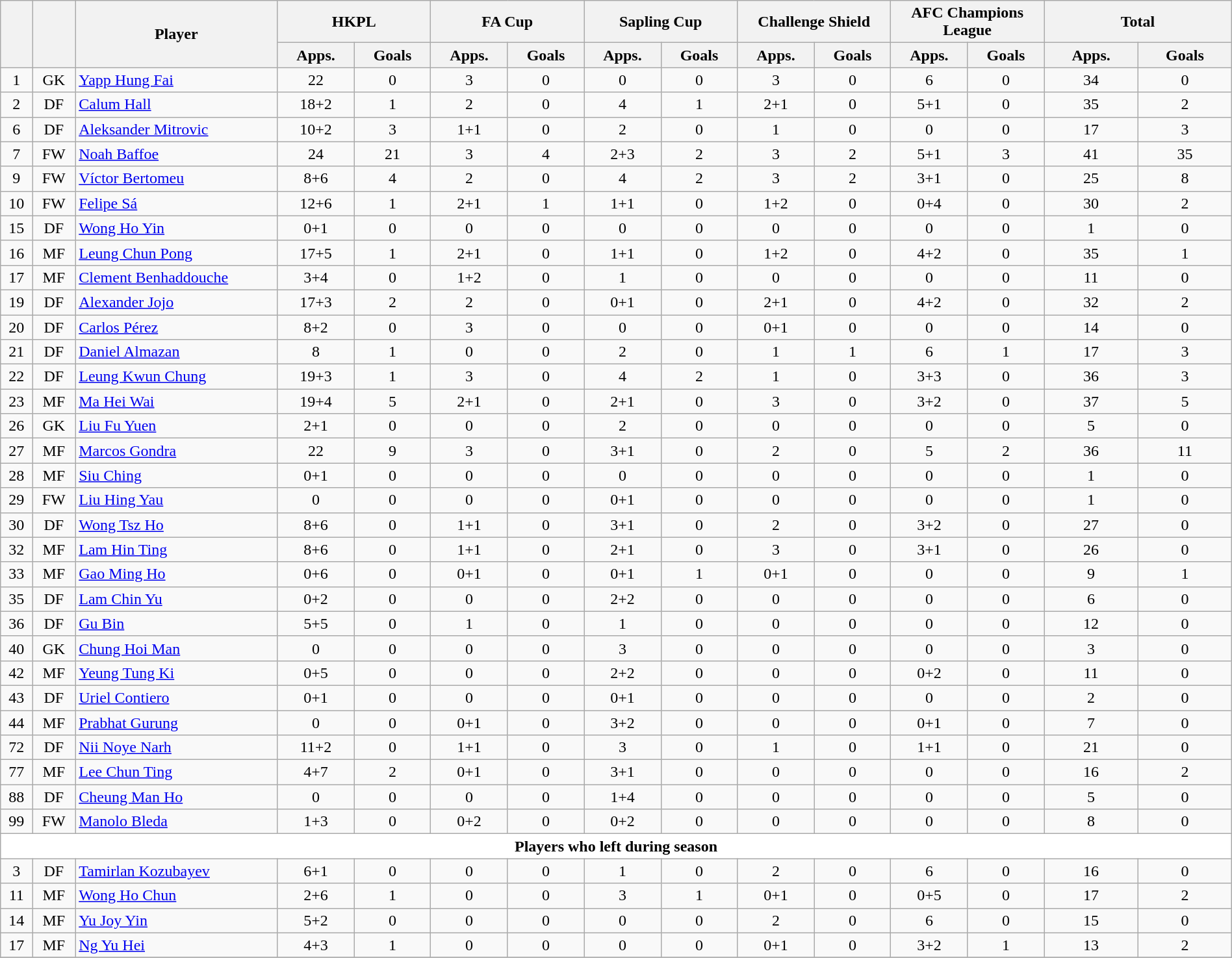<table class="wikitable" style="text-align:center; font-size:100%; width:100%;">
<tr>
<th rowspan=2></th>
<th rowspan=2></th>
<th rowspan=2 width="200">Player</th>
<th colspan=2 width="105">HKPL</th>
<th colspan=2 width="105">FA Cup</th>
<th colspan=2 width="105">Sapling Cup</th>
<th colspan=2 width="105">Challenge Shield</th>
<th colspan=2 width="105">AFC Champions League</th>
<th colspan=2 width="130">Total</th>
</tr>
<tr>
<th>Apps.</th>
<th> Goals</th>
<th>Apps.</th>
<th> Goals</th>
<th>Apps.</th>
<th> Goals</th>
<th>Apps.</th>
<th> Goals</th>
<th>Apps.</th>
<th> Goals</th>
<th>Apps.</th>
<th> Goals</th>
</tr>
<tr>
<td>1</td>
<td>GK</td>
<td align="left"> <a href='#'>Yapp Hung Fai</a></td>
<td>22</td>
<td>0</td>
<td>3</td>
<td>0</td>
<td>0</td>
<td>0</td>
<td>3</td>
<td>0</td>
<td>6</td>
<td>0</td>
<td>34</td>
<td>0</td>
</tr>
<tr>
<td>2</td>
<td>DF</td>
<td align="left"> <a href='#'>Calum Hall</a></td>
<td>18+2</td>
<td>1</td>
<td>2</td>
<td>0</td>
<td>4</td>
<td>1</td>
<td>2+1</td>
<td>0</td>
<td>5+1</td>
<td>0</td>
<td>35</td>
<td>2</td>
</tr>
<tr>
<td>6</td>
<td>DF</td>
<td align="left"> <a href='#'>Aleksander Mitrovic</a></td>
<td>10+2</td>
<td>3</td>
<td>1+1</td>
<td>0</td>
<td>2</td>
<td>0</td>
<td>1</td>
<td>0</td>
<td>0</td>
<td>0</td>
<td>17</td>
<td>3</td>
</tr>
<tr>
<td>7</td>
<td>FW</td>
<td align="left"> <a href='#'>Noah Baffoe</a></td>
<td>24</td>
<td>21</td>
<td>3</td>
<td>4</td>
<td>2+3</td>
<td>2</td>
<td>3</td>
<td>2</td>
<td>5+1</td>
<td>3</td>
<td>41</td>
<td>35</td>
</tr>
<tr>
<td>9</td>
<td>FW</td>
<td align="left"> <a href='#'>Víctor Bertomeu</a></td>
<td>8+6</td>
<td>4</td>
<td>2</td>
<td>0</td>
<td>4</td>
<td>2</td>
<td>3</td>
<td>2</td>
<td>3+1</td>
<td>0</td>
<td>25</td>
<td>8</td>
</tr>
<tr>
<td>10</td>
<td>FW</td>
<td align="left"> <a href='#'>Felipe Sá</a></td>
<td>12+6</td>
<td>1</td>
<td>2+1</td>
<td>1</td>
<td>1+1</td>
<td>0</td>
<td>1+2</td>
<td>0</td>
<td>0+4</td>
<td>0</td>
<td>30</td>
<td>2</td>
</tr>
<tr>
<td>15</td>
<td>DF</td>
<td align="left"> <a href='#'>Wong Ho Yin</a></td>
<td>0+1</td>
<td>0</td>
<td>0</td>
<td>0</td>
<td>0</td>
<td>0</td>
<td>0</td>
<td>0</td>
<td>0</td>
<td>0</td>
<td>1</td>
<td>0</td>
</tr>
<tr>
<td>16</td>
<td>MF</td>
<td align="left"> <a href='#'>Leung Chun Pong</a></td>
<td>17+5</td>
<td>1</td>
<td>2+1</td>
<td>0</td>
<td>1+1</td>
<td>0</td>
<td>1+2</td>
<td>0</td>
<td>4+2</td>
<td>0</td>
<td>35</td>
<td>1</td>
</tr>
<tr>
<td>17</td>
<td>MF</td>
<td align="left"> <a href='#'>Clement Benhaddouche</a></td>
<td>3+4</td>
<td>0</td>
<td>1+2</td>
<td>0</td>
<td>1</td>
<td>0</td>
<td>0</td>
<td>0</td>
<td>0</td>
<td>0</td>
<td>11</td>
<td>0</td>
</tr>
<tr>
<td>19</td>
<td>DF</td>
<td align="left"> <a href='#'>Alexander Jojo</a></td>
<td>17+3</td>
<td>2</td>
<td>2</td>
<td>0</td>
<td>0+1</td>
<td>0</td>
<td>2+1</td>
<td>0</td>
<td>4+2</td>
<td>0</td>
<td>32</td>
<td>2</td>
</tr>
<tr>
<td>20</td>
<td>DF</td>
<td align="left"> <a href='#'>Carlos Pérez</a></td>
<td>8+2</td>
<td>0</td>
<td>3</td>
<td>0</td>
<td>0</td>
<td>0</td>
<td>0+1</td>
<td>0</td>
<td>0</td>
<td>0</td>
<td>14</td>
<td>0</td>
</tr>
<tr>
<td>21</td>
<td>DF</td>
<td align="left"> <a href='#'>Daniel Almazan</a></td>
<td>8</td>
<td>1</td>
<td>0</td>
<td>0</td>
<td>2</td>
<td>0</td>
<td>1</td>
<td>1</td>
<td>6</td>
<td>1</td>
<td>17</td>
<td>3</td>
</tr>
<tr>
<td>22</td>
<td>DF</td>
<td align="left"> <a href='#'>Leung Kwun Chung</a></td>
<td>19+3</td>
<td>1</td>
<td>3</td>
<td>0</td>
<td>4</td>
<td>2</td>
<td>1</td>
<td>0</td>
<td>3+3</td>
<td>0</td>
<td>36</td>
<td>3</td>
</tr>
<tr>
<td>23</td>
<td>MF</td>
<td align="left"> <a href='#'>Ma Hei Wai</a></td>
<td>19+4</td>
<td>5</td>
<td>2+1</td>
<td>0</td>
<td>2+1</td>
<td>0</td>
<td>3</td>
<td>0</td>
<td>3+2</td>
<td>0</td>
<td>37</td>
<td>5</td>
</tr>
<tr>
<td>26</td>
<td>GK</td>
<td align="left"> <a href='#'>Liu Fu Yuen</a></td>
<td>2+1</td>
<td>0</td>
<td>0</td>
<td>0</td>
<td>2</td>
<td>0</td>
<td>0</td>
<td>0</td>
<td>0</td>
<td>0</td>
<td>5</td>
<td>0</td>
</tr>
<tr>
<td>27</td>
<td>MF</td>
<td align="left"> <a href='#'>Marcos Gondra</a></td>
<td>22</td>
<td>9</td>
<td>3</td>
<td>0</td>
<td>3+1</td>
<td>0</td>
<td>2</td>
<td>0</td>
<td>5</td>
<td>2</td>
<td>36</td>
<td>11</td>
</tr>
<tr>
<td>28</td>
<td>MF</td>
<td align="left"> <a href='#'>Siu Ching</a></td>
<td>0+1</td>
<td>0</td>
<td>0</td>
<td>0</td>
<td>0</td>
<td>0</td>
<td>0</td>
<td>0</td>
<td>0</td>
<td>0</td>
<td>1</td>
<td>0</td>
</tr>
<tr>
<td>29</td>
<td>FW</td>
<td align="left"> <a href='#'>Liu Hing Yau</a></td>
<td>0</td>
<td>0</td>
<td>0</td>
<td>0</td>
<td>0+1</td>
<td>0</td>
<td>0</td>
<td>0</td>
<td>0</td>
<td>0</td>
<td>1</td>
<td>0</td>
</tr>
<tr>
<td>30</td>
<td>DF</td>
<td align="left"> <a href='#'>Wong Tsz Ho</a></td>
<td>8+6</td>
<td>0</td>
<td>1+1</td>
<td>0</td>
<td>3+1</td>
<td>0</td>
<td>2</td>
<td>0</td>
<td>3+2</td>
<td>0</td>
<td>27</td>
<td>0</td>
</tr>
<tr>
<td>32</td>
<td>MF</td>
<td align="left"> <a href='#'>Lam Hin Ting</a></td>
<td>8+6</td>
<td>0</td>
<td>1+1</td>
<td>0</td>
<td>2+1</td>
<td>0</td>
<td>3</td>
<td>0</td>
<td>3+1</td>
<td>0</td>
<td>26</td>
<td>0</td>
</tr>
<tr>
<td>33</td>
<td>MF</td>
<td align="left"> <a href='#'>Gao Ming Ho</a></td>
<td>0+6</td>
<td>0</td>
<td>0+1</td>
<td>0</td>
<td>0+1</td>
<td>1</td>
<td>0+1</td>
<td>0</td>
<td>0</td>
<td>0</td>
<td>9</td>
<td>1</td>
</tr>
<tr>
<td>35</td>
<td>DF</td>
<td align="left"> <a href='#'>Lam Chin Yu</a></td>
<td>0+2</td>
<td>0</td>
<td>0</td>
<td>0</td>
<td>2+2</td>
<td>0</td>
<td>0</td>
<td>0</td>
<td>0</td>
<td>0</td>
<td>6</td>
<td>0</td>
</tr>
<tr>
<td>36</td>
<td>DF</td>
<td align="left"> <a href='#'>Gu Bin</a></td>
<td>5+5</td>
<td>0</td>
<td>1</td>
<td>0</td>
<td>1</td>
<td>0</td>
<td>0</td>
<td>0</td>
<td>0</td>
<td>0</td>
<td>12</td>
<td>0</td>
</tr>
<tr>
<td>40</td>
<td>GK</td>
<td align="left"> <a href='#'>Chung Hoi Man</a></td>
<td>0</td>
<td>0</td>
<td>0</td>
<td>0</td>
<td>3</td>
<td>0</td>
<td>0</td>
<td>0</td>
<td>0</td>
<td>0</td>
<td>3</td>
<td>0</td>
</tr>
<tr>
<td>42</td>
<td>MF</td>
<td align="left"> <a href='#'>Yeung Tung Ki</a></td>
<td>0+5</td>
<td>0</td>
<td>0</td>
<td>0</td>
<td>2+2</td>
<td>0</td>
<td>0</td>
<td>0</td>
<td>0+2</td>
<td>0</td>
<td>11</td>
<td>0</td>
</tr>
<tr>
<td>43</td>
<td>DF</td>
<td align="left"> <a href='#'>Uriel Contiero</a></td>
<td>0+1</td>
<td>0</td>
<td>0</td>
<td>0</td>
<td>0+1</td>
<td>0</td>
<td>0</td>
<td>0</td>
<td>0</td>
<td>0</td>
<td>2</td>
<td>0</td>
</tr>
<tr>
<td>44</td>
<td>MF</td>
<td align="left"> <a href='#'>Prabhat Gurung</a></td>
<td>0</td>
<td>0</td>
<td>0+1</td>
<td>0</td>
<td>3+2</td>
<td>0</td>
<td>0</td>
<td>0</td>
<td>0+1</td>
<td>0</td>
<td>7</td>
<td>0</td>
</tr>
<tr>
<td>72</td>
<td>DF</td>
<td align="left"> <a href='#'>Nii Noye Narh</a></td>
<td>11+2</td>
<td>0</td>
<td>1+1</td>
<td>0</td>
<td>3</td>
<td>0</td>
<td>1</td>
<td>0</td>
<td>1+1</td>
<td>0</td>
<td>21</td>
<td>0</td>
</tr>
<tr>
<td>77</td>
<td>MF</td>
<td align="left"> <a href='#'>Lee Chun Ting</a></td>
<td>4+7</td>
<td>2</td>
<td>0+1</td>
<td>0</td>
<td>3+1</td>
<td>0</td>
<td>0</td>
<td>0</td>
<td>0</td>
<td>0</td>
<td>16</td>
<td>2</td>
</tr>
<tr>
<td>88</td>
<td>DF</td>
<td align="left"> <a href='#'>Cheung Man Ho</a></td>
<td>0</td>
<td>0</td>
<td>0</td>
<td>0</td>
<td>1+4</td>
<td>0</td>
<td>0</td>
<td>0</td>
<td>0</td>
<td>0</td>
<td>5</td>
<td>0</td>
</tr>
<tr>
<td>99</td>
<td>FW</td>
<td align="left"> <a href='#'>Manolo Bleda</a></td>
<td>1+3</td>
<td>0</td>
<td>0+2</td>
<td>0</td>
<td>0+2</td>
<td>0</td>
<td>0</td>
<td>0</td>
<td>0</td>
<td>0</td>
<td>8</td>
<td>0</td>
</tr>
<tr>
<th colspan="15" style="background:white; color:black; text-align:center">Players who left during season</th>
</tr>
<tr>
<td>3</td>
<td>DF</td>
<td align="left"> <a href='#'>Tamirlan Kozubayev</a></td>
<td>6+1</td>
<td>0</td>
<td>0</td>
<td>0</td>
<td>1</td>
<td>0</td>
<td>2</td>
<td>0</td>
<td>6</td>
<td>0</td>
<td>16</td>
<td>0</td>
</tr>
<tr>
<td>11</td>
<td>MF</td>
<td align="left"> <a href='#'>Wong Ho Chun</a></td>
<td>2+6</td>
<td>1</td>
<td>0</td>
<td>0</td>
<td>3</td>
<td>1</td>
<td>0+1</td>
<td>0</td>
<td>0+5</td>
<td>0</td>
<td>17</td>
<td>2</td>
</tr>
<tr>
<td>14</td>
<td>MF</td>
<td align="left"> <a href='#'>Yu Joy Yin</a></td>
<td>5+2</td>
<td>0</td>
<td>0</td>
<td>0</td>
<td>0</td>
<td>0</td>
<td>2</td>
<td>0</td>
<td>6</td>
<td>0</td>
<td>15</td>
<td>0</td>
</tr>
<tr>
<td>17</td>
<td>MF</td>
<td align="left"> <a href='#'>Ng Yu Hei</a></td>
<td>4+3</td>
<td>1</td>
<td>0</td>
<td>0</td>
<td>0</td>
<td>0</td>
<td>0+1</td>
<td>0</td>
<td>3+2</td>
<td>1</td>
<td>13</td>
<td>2</td>
</tr>
<tr>
</tr>
</table>
